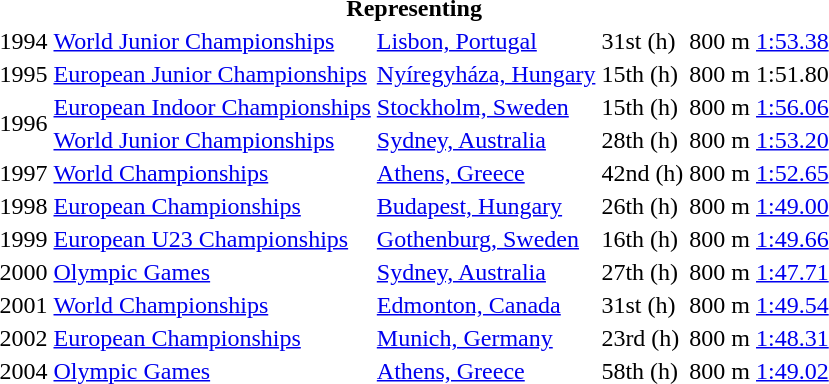<table>
<tr>
<th colspan="6">Representing </th>
</tr>
<tr>
<td>1994</td>
<td><a href='#'>World Junior Championships</a></td>
<td><a href='#'>Lisbon, Portugal</a></td>
<td>31st (h)</td>
<td>800 m</td>
<td><a href='#'>1:53.38</a></td>
</tr>
<tr>
<td>1995</td>
<td><a href='#'>European Junior Championships</a></td>
<td><a href='#'>Nyíregyháza, Hungary</a></td>
<td>15th (h)</td>
<td>800 m</td>
<td>1:51.80</td>
</tr>
<tr>
<td rowspan=2>1996</td>
<td><a href='#'>European Indoor Championships</a></td>
<td><a href='#'>Stockholm, Sweden</a></td>
<td>15th (h)</td>
<td>800 m</td>
<td><a href='#'>1:56.06</a></td>
</tr>
<tr>
<td><a href='#'>World Junior Championships</a></td>
<td><a href='#'>Sydney, Australia</a></td>
<td>28th (h)</td>
<td>800 m</td>
<td><a href='#'>1:53.20</a></td>
</tr>
<tr>
<td>1997</td>
<td><a href='#'>World Championships</a></td>
<td><a href='#'>Athens, Greece</a></td>
<td>42nd (h)</td>
<td>800 m</td>
<td><a href='#'>1:52.65</a></td>
</tr>
<tr>
<td>1998</td>
<td><a href='#'>European Championships</a></td>
<td><a href='#'>Budapest, Hungary</a></td>
<td>26th (h)</td>
<td>800 m</td>
<td><a href='#'>1:49.00</a></td>
</tr>
<tr>
<td>1999</td>
<td><a href='#'>European U23 Championships</a></td>
<td><a href='#'>Gothenburg, Sweden</a></td>
<td>16th (h)</td>
<td>800 m</td>
<td><a href='#'>1:49.66</a></td>
</tr>
<tr>
<td>2000</td>
<td><a href='#'>Olympic Games</a></td>
<td><a href='#'>Sydney, Australia</a></td>
<td>27th (h)</td>
<td>800 m</td>
<td><a href='#'>1:47.71</a></td>
</tr>
<tr>
<td>2001</td>
<td><a href='#'>World Championships</a></td>
<td><a href='#'>Edmonton, Canada</a></td>
<td>31st (h)</td>
<td>800 m</td>
<td><a href='#'>1:49.54</a></td>
</tr>
<tr>
<td>2002</td>
<td><a href='#'>European Championships</a></td>
<td><a href='#'>Munich, Germany</a></td>
<td>23rd (h)</td>
<td>800 m</td>
<td><a href='#'>1:48.31</a></td>
</tr>
<tr>
<td>2004</td>
<td><a href='#'>Olympic Games</a></td>
<td><a href='#'>Athens, Greece</a></td>
<td>58th (h)</td>
<td>800 m</td>
<td><a href='#'>1:49.02</a></td>
</tr>
</table>
